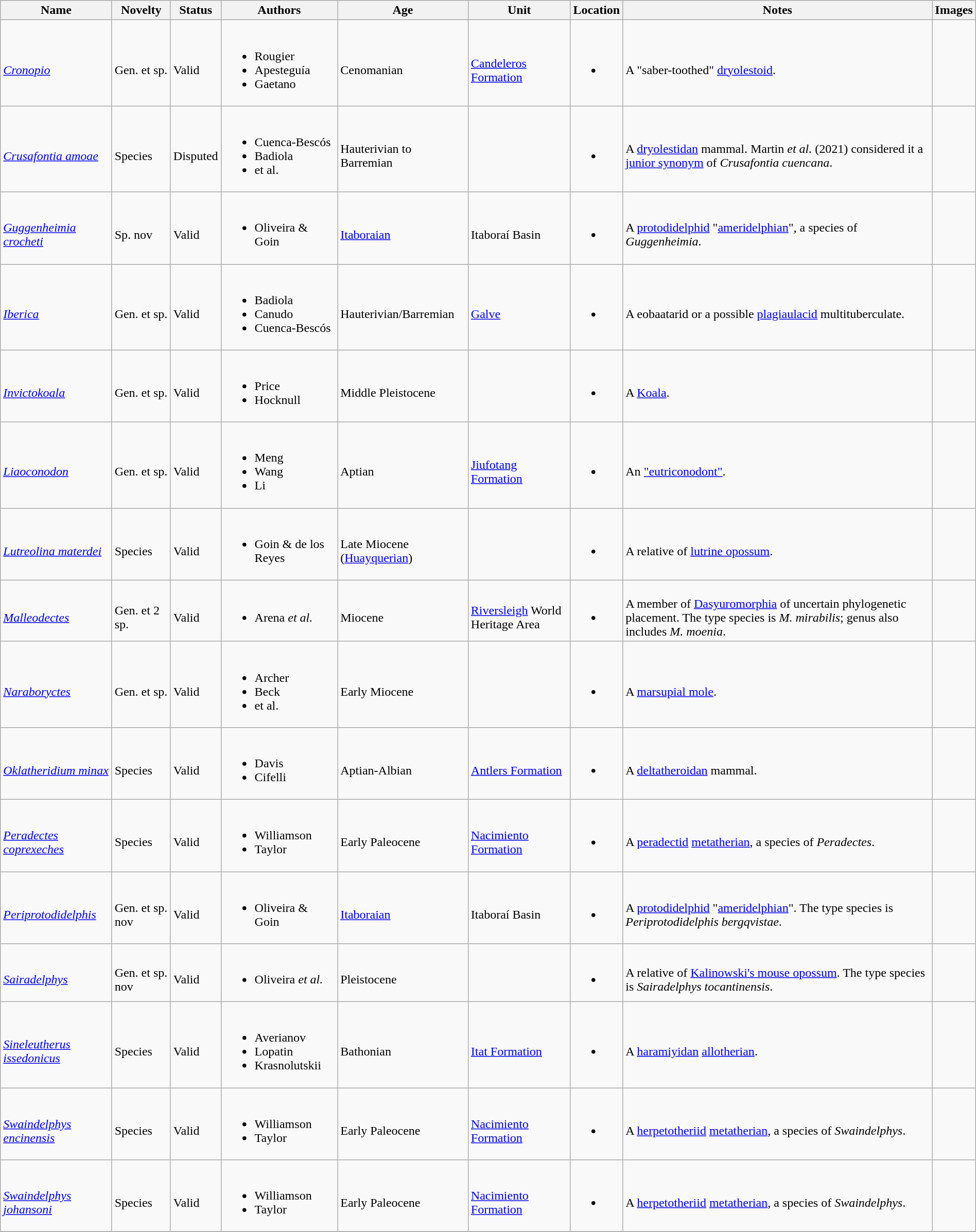<table class="wikitable sortable" align="center" width="100%">
<tr>
<th>Name</th>
<th>Novelty</th>
<th>Status</th>
<th>Authors</th>
<th>Age</th>
<th>Unit</th>
<th>Location</th>
<th>Notes</th>
<th>Images</th>
</tr>
<tr>
<td><br><em><a href='#'>Cronopio</a></em></td>
<td><br>Gen. et sp.</td>
<td><br>Valid</td>
<td><br><ul><li>Rougier</li><li>Apesteguía</li><li>Gaetano</li></ul></td>
<td><br>Cenomanian</td>
<td><br><a href='#'>Candeleros Formation</a></td>
<td><br><ul><li></li></ul></td>
<td><br>A "saber-toothed" <a href='#'>dryolestoid</a>.</td>
<td></td>
</tr>
<tr>
<td><br><em><a href='#'>Crusafontia amoae</a></em></td>
<td><br>Species</td>
<td><br>Disputed</td>
<td><br><ul><li>Cuenca-Bescós</li><li>Badiola</li><li>et al.</li></ul></td>
<td><br>Hauterivian to Barremian</td>
<td></td>
<td><br><ul><li></li></ul></td>
<td><br>A <a href='#'>dryolestidan</a> mammal. Martin <em>et al.</em> (2021) considered it a <a href='#'>junior synonym</a> of <em>Crusafontia cuencana</em>.</td>
<td></td>
</tr>
<tr>
<td><br><em><a href='#'>Guggenheimia crocheti</a></em></td>
<td><br>Sp. nov</td>
<td><br>Valid</td>
<td><br><ul><li>Oliveira & Goin</li></ul></td>
<td><br><a href='#'>Itaboraian</a></td>
<td><br>Itaboraí Basin</td>
<td><br><ul><li></li></ul></td>
<td><br>A <a href='#'>protodidelphid</a> "<a href='#'>ameridelphian</a>", a species of <em>Guggenheimia</em>.</td>
<td></td>
</tr>
<tr>
<td><br><em><a href='#'>Iberica</a></em></td>
<td><br>Gen. et sp.</td>
<td><br>Valid</td>
<td><br><ul><li>Badiola</li><li>Canudo</li><li>Cuenca-Bescós</li></ul></td>
<td><br>Hauterivian/Barremian</td>
<td><br><a href='#'>Galve</a></td>
<td><br><ul><li></li></ul></td>
<td><br>A eobaatarid or a possible <a href='#'>plagiaulacid</a> multituberculate.</td>
<td></td>
</tr>
<tr>
<td><br><em><a href='#'>Invictokoala</a></em></td>
<td><br>Gen. et sp.</td>
<td><br>Valid</td>
<td><br><ul><li>Price</li><li>Hocknull</li></ul></td>
<td><br>Middle Pleistocene</td>
<td></td>
<td><br><ul><li></li></ul></td>
<td><br>A <a href='#'>Koala</a>.</td>
<td></td>
</tr>
<tr>
<td><br><em><a href='#'>Liaoconodon</a></em></td>
<td><br>Gen. et sp.</td>
<td><br>Valid</td>
<td><br><ul><li>Meng</li><li>Wang</li><li>Li</li></ul></td>
<td><br>Aptian</td>
<td><br><a href='#'>Jiufotang Formation</a></td>
<td><br><ul><li></li></ul></td>
<td><br>An <a href='#'>"eutriconodont"</a>.</td>
<td></td>
</tr>
<tr>
<td><br><em><a href='#'>Lutreolina materdei</a></em></td>
<td><br>Species</td>
<td><br>Valid</td>
<td><br><ul><li>Goin & de los Reyes</li></ul></td>
<td><br>Late Miocene (<a href='#'>Huayquerian</a>)</td>
<td></td>
<td><br><ul><li></li></ul></td>
<td><br>A relative of <a href='#'>lutrine opossum</a>.</td>
<td></td>
</tr>
<tr>
<td><br><em><a href='#'>Malleodectes</a></em></td>
<td><br>Gen. et 2 sp.</td>
<td><br>Valid</td>
<td><br><ul><li>Arena <em>et al.</em></li></ul></td>
<td><br>Miocene</td>
<td><br><a href='#'>Riversleigh</a> World Heritage Area</td>
<td><br><ul><li></li></ul></td>
<td><br>A member of <a href='#'>Dasyuromorphia</a> of uncertain phylogenetic placement. The type species is <em>M. mirabilis</em>; genus also includes <em>M. moenia</em>.</td>
<td></td>
</tr>
<tr>
<td><br><em><a href='#'>Naraboryctes</a></em></td>
<td><br>Gen. et sp.</td>
<td><br>Valid</td>
<td><br><ul><li>Archer</li><li>Beck</li><li>et al.</li></ul></td>
<td><br>Early Miocene</td>
<td></td>
<td><br><ul><li></li></ul></td>
<td><br>A <a href='#'>marsupial mole</a>.</td>
<td></td>
</tr>
<tr>
<td><br><em><a href='#'>Oklatheridium minax</a></em></td>
<td><br>Species</td>
<td><br>Valid</td>
<td><br><ul><li>Davis</li><li>Cifelli</li></ul></td>
<td><br>Aptian-Albian</td>
<td><br><a href='#'>Antlers Formation</a></td>
<td><br><ul><li></li></ul></td>
<td><br>A <a href='#'>deltatheroidan</a> mammal.</td>
<td></td>
</tr>
<tr>
<td><br><em><a href='#'>Peradectes coprexeches</a></em></td>
<td><br>Species</td>
<td><br>Valid</td>
<td><br><ul><li>Williamson</li><li>Taylor</li></ul></td>
<td><br>Early Paleocene</td>
<td><br><a href='#'>Nacimiento Formation</a></td>
<td><br><ul><li></li></ul></td>
<td><br>A <a href='#'>peradectid</a> <a href='#'>metatherian</a>, a species of <em>Peradectes</em>.</td>
<td></td>
</tr>
<tr>
<td><br><em><a href='#'>Periprotodidelphis</a></em></td>
<td><br>Gen. et sp. nov</td>
<td><br>Valid</td>
<td><br><ul><li>Oliveira & Goin</li></ul></td>
<td><br><a href='#'>Itaboraian</a></td>
<td><br>Itaboraí Basin</td>
<td><br><ul><li></li></ul></td>
<td><br>A <a href='#'>protodidelphid</a> "<a href='#'>ameridelphian</a>". The type species is <em>Periprotodidelphis bergqvistae</em>.</td>
<td></td>
</tr>
<tr>
<td><br><em><a href='#'>Sairadelphys</a></em></td>
<td><br>Gen. et sp. nov</td>
<td><br>Valid</td>
<td><br><ul><li>Oliveira <em>et al.</em></li></ul></td>
<td><br>Pleistocene</td>
<td></td>
<td><br><ul><li></li></ul></td>
<td><br>A relative of <a href='#'>Kalinowski's mouse opossum</a>. The type species is <em>Sairadelphys tocantinensis</em>.</td>
<td></td>
</tr>
<tr>
<td><br><em><a href='#'>Sineleutherus issedonicus</a></em></td>
<td><br>Species</td>
<td><br>Valid</td>
<td><br><ul><li>Averianov</li><li>Lopatin</li><li>Krasnolutskii</li></ul></td>
<td><br>Bathonian</td>
<td><br><a href='#'>Itat Formation</a></td>
<td><br><ul><li></li></ul></td>
<td><br>A <a href='#'>haramiyidan</a> <a href='#'>allotherian</a>.</td>
<td></td>
</tr>
<tr>
<td><br><em><a href='#'>Swaindelphys encinensis</a></em></td>
<td><br>Species</td>
<td><br>Valid</td>
<td><br><ul><li>Williamson</li><li>Taylor</li></ul></td>
<td><br>Early Paleocene</td>
<td><br><a href='#'>Nacimiento Formation</a></td>
<td><br><ul><li></li></ul></td>
<td><br>A <a href='#'>herpetotheriid</a> <a href='#'>metatherian</a>, a species of <em>Swaindelphys</em>.</td>
<td></td>
</tr>
<tr>
<td><br><em><a href='#'>Swaindelphys johansoni</a></em></td>
<td><br>Species</td>
<td><br>Valid</td>
<td><br><ul><li>Williamson</li><li>Taylor</li></ul></td>
<td><br>Early Paleocene</td>
<td><br><a href='#'>Nacimiento Formation</a></td>
<td><br><ul><li></li></ul></td>
<td><br>A <a href='#'>herpetotheriid</a> <a href='#'>metatherian</a>, a species of <em>Swaindelphys</em>.</td>
<td></td>
</tr>
<tr>
</tr>
</table>
